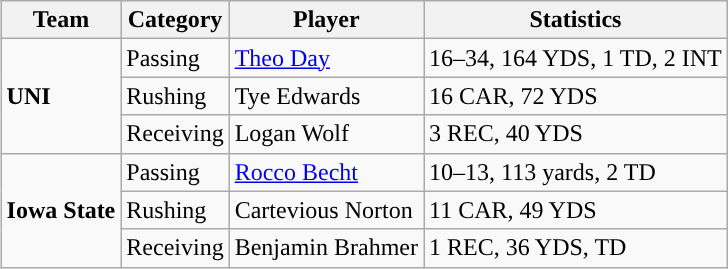<table class="wikitable" style="float: right;">
<tr>
<th>Team</th>
<th>Category</th>
<th>Player</th>
<th>Statistics</th>
</tr>
<tr>
<td rowspan=3><strong>UNI</strong></td>
<td>Passing</td>
<td><a href='#'>Theo Day</a></td>
<td>16–34, 164 YDS, 1 TD, 2 INT</td>
</tr>
<tr>
<td>Rushing</td>
<td>Tye Edwards</td>
<td>16 CAR, 72 YDS</td>
</tr>
<tr>
<td>Receiving</td>
<td>Logan Wolf</td>
<td>3 REC, 40 YDS</td>
</tr>
<tr>
<td rowspan=3><strong>Iowa State</strong></td>
<td>Passing</td>
<td><a href='#'>Rocco Becht</a></td>
<td>10–13, 113 yards, 2 TD</td>
</tr>
<tr>
<td>Rushing</td>
<td>Cartevious Norton</td>
<td>11 CAR, 49 YDS</td>
</tr>
<tr>
<td>Receiving</td>
<td>Benjamin Brahmer</td>
<td>1 REC, 36 YDS, TD</td>
</tr>
</table>
